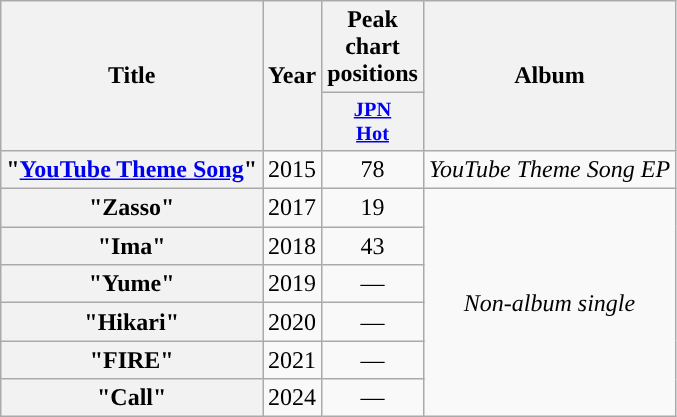<table class="wikitable plainrowheaders" style="text-align:center;">
<tr>
<th rowspan="2" scope="col">Title</th>
<th rowspan="2" scope="col">Year</th>
<th colspan="1" scope="col">Peak chart positions</th>
<th rowspan="2" scope="col">Album</th>
</tr>
<tr>
<th scope="col" style="width:3em;font-size:85%;"><a href='#'>JPN</a><br><a href='#'>Hot</a><br></th>
</tr>
<tr>
<th scope="row">"<a href='#'>YouTube Theme Song</a>"</th>
<td>2015</td>
<td>78<br></td>
<td><em>YouTube Theme Song EP</em></td>
</tr>
<tr>
<th scope="row">"Zasso"</th>
<td>2017</td>
<td>19<br></td>
<td rowspan="6"><em>Non-album single</em></td>
</tr>
<tr>
<th scope="row">"Ima"</th>
<td>2018</td>
<td>43</td>
</tr>
<tr>
<th scope="row">"Yume"</th>
<td>2019</td>
<td>—</td>
</tr>
<tr>
<th scope="row">"Hikari"</th>
<td>2020</td>
<td>—</td>
</tr>
<tr>
<th scope="row">"FIRE"</th>
<td>2021</td>
<td>—</td>
</tr>
<tr>
<th scope="row">"Call"</th>
<td>2024</td>
<td>—</td>
</tr>
</table>
